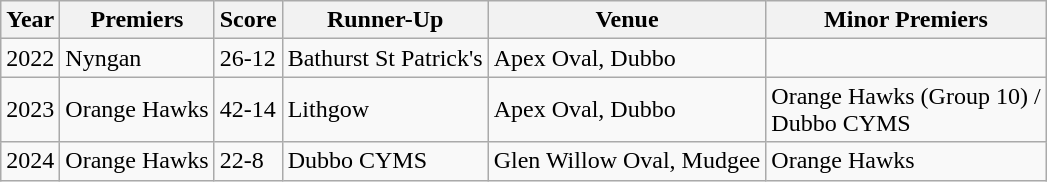<table class="wikitable">
<tr>
<th>Year</th>
<th>Premiers</th>
<th>Score</th>
<th>Runner-Up</th>
<th>Venue</th>
<th>Minor Premiers</th>
</tr>
<tr>
<td>2022</td>
<td> Nyngan</td>
<td>26-12</td>
<td> Bathurst St Patrick's</td>
<td>Apex Oval, Dubbo</td>
<td></td>
</tr>
<tr>
<td>2023</td>
<td> Orange Hawks</td>
<td>42-14</td>
<td> Lithgow</td>
<td>Apex Oval, Dubbo</td>
<td> Orange Hawks (Group 10) /<br> Dubbo CYMS</td>
</tr>
<tr>
<td>2024</td>
<td> Orange Hawks</td>
<td>22-8</td>
<td> Dubbo CYMS</td>
<td>Glen Willow Oval, Mudgee</td>
<td> Orange Hawks</td>
</tr>
</table>
